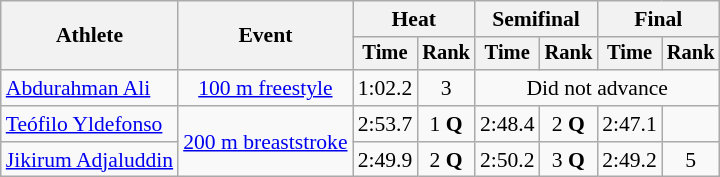<table class=wikitable style="font-size:90%">
<tr>
<th rowspan="2">Athlete</th>
<th rowspan="2">Event</th>
<th colspan="2">Heat</th>
<th colspan="2">Semifinal</th>
<th colspan="2">Final</th>
</tr>
<tr style="font-size:95%">
<th>Time</th>
<th>Rank</th>
<th>Time</th>
<th>Rank</th>
<th>Time</th>
<th>Rank</th>
</tr>
<tr align=center>
<td align=left><a href='#'>Abdurahman Ali</a></td>
<td><a href='#'>100 m freestyle</a></td>
<td>1:02.2</td>
<td>3</td>
<td colspan=4>Did not advance</td>
</tr>
<tr align=center>
<td align=left><a href='#'>Teófilo Yldefonso</a></td>
<td rowspan=2><a href='#'>200 m breaststroke</a></td>
<td>2:53.7</td>
<td>1 <strong>Q</strong></td>
<td>2:48.4</td>
<td>2 <strong>Q</strong></td>
<td>2:47.1</td>
<td></td>
</tr>
<tr align=center>
<td align=left><a href='#'>Jikirum Adjaluddin</a></td>
<td>2:49.9</td>
<td>2 <strong>Q</strong></td>
<td>2:50.2</td>
<td>3 <strong>Q</strong></td>
<td>2:49.2</td>
<td>5</td>
</tr>
</table>
